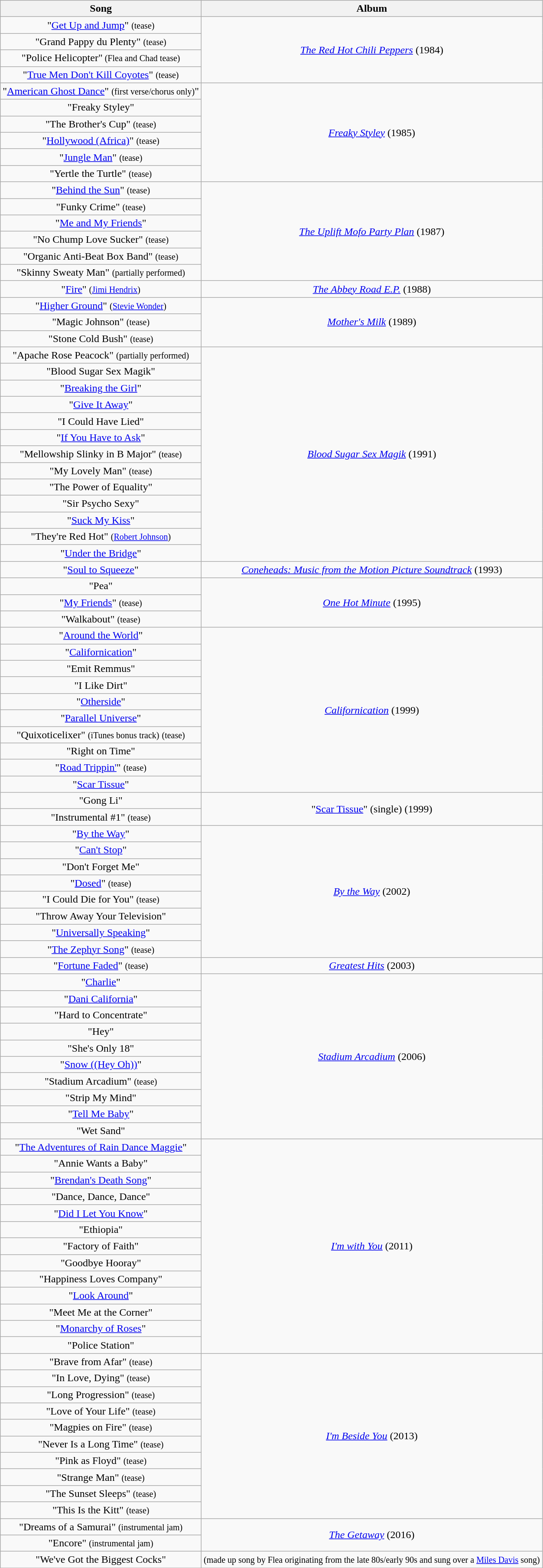<table class="wikitable sortable">
<tr>
<th>Song</th>
<th>Album</th>
</tr>
<tr>
<td align="center">"<a href='#'>Get Up and Jump</a>" <small>(tease)</small></td>
<td align="center" rowspan="4"><em><a href='#'>The Red Hot Chili Peppers</a></em> (1984)</td>
</tr>
<tr>
<td align="center">"Grand Pappy du Plenty" <small>(tease)</small></td>
</tr>
<tr>
<td align="center">"Police Helicopter"<small> (Flea and Chad tease) </small></td>
</tr>
<tr>
<td align="center">"<a href='#'>True Men Don't Kill Coyotes</a>" <small>(tease)</small></td>
</tr>
<tr>
<td align="center">"<a href='#'>American Ghost Dance</a>" <small>(first verse/chorus only)</small>"</td>
<td align="center" rowspan="6"><em><a href='#'>Freaky Styley</a></em> (1985)</td>
</tr>
<tr>
<td align="center">"Freaky Styley"</td>
</tr>
<tr>
<td align="center">"The Brother's Cup" <small>(tease)</small></td>
</tr>
<tr>
<td align="center">"<a href='#'>Hollywood (Africa)</a>" <small>(tease)</small></td>
</tr>
<tr>
<td align="center">"<a href='#'>Jungle Man</a>" <small>(tease)</small></td>
</tr>
<tr>
<td align="center">"Yertle the Turtle" <small>(tease)</small></td>
</tr>
<tr>
<td align="center">"<a href='#'>Behind the Sun</a>" <small>(tease)</small></td>
<td align="center" rowspan="6"><em><a href='#'>The Uplift Mofo Party Plan</a></em> (1987)</td>
</tr>
<tr>
<td align="center">"Funky Crime" <small>(tease)</small></td>
</tr>
<tr>
<td align="center">"<a href='#'>Me and My Friends</a>"</td>
</tr>
<tr>
<td align="center">"No Chump Love Sucker" <small>(tease)</small></td>
</tr>
<tr>
<td align="center">"Organic Anti-Beat Box Band" <small>(tease)</small></td>
</tr>
<tr>
<td align="center">"Skinny Sweaty Man" <small>(partially performed)</small></td>
</tr>
<tr>
<td align="center">"<a href='#'>Fire</a>" <small>(<a href='#'>Jimi Hendrix</a>)</small></td>
<td align="center"><em><a href='#'>The Abbey Road E.P.</a></em> (1988)</td>
</tr>
<tr>
<td align="center">"<a href='#'>Higher Ground</a>" <small>(<a href='#'>Stevie Wonder</a>)</small></td>
<td align="center" rowspan="3"><em><a href='#'>Mother's Milk</a></em> (1989)</td>
</tr>
<tr>
<td align="center">"Magic Johnson" <small>(tease)</small></td>
</tr>
<tr>
<td align="center">"Stone Cold Bush" <small>(tease)</small></td>
</tr>
<tr>
<td align="center">"Apache Rose Peacock" <small>(partially performed)</small></td>
<td align="center" rowspan="13"><em><a href='#'>Blood Sugar Sex Magik</a></em> (1991)</td>
</tr>
<tr>
<td align="center">"Blood Sugar Sex Magik"</td>
</tr>
<tr>
<td align="center">"<a href='#'>Breaking the Girl</a>"</td>
</tr>
<tr>
<td align="center">"<a href='#'>Give It Away</a>"</td>
</tr>
<tr>
<td align="center">"I Could Have Lied"</td>
</tr>
<tr>
<td align="center">"<a href='#'>If You Have to Ask</a>"</td>
</tr>
<tr>
<td align="center">"Mellowship Slinky in B Major" <small>(tease)</small></td>
</tr>
<tr>
<td align="center">"My Lovely Man" <small>(tease)</small></td>
</tr>
<tr>
<td align="center">"The Power of Equality"</td>
</tr>
<tr>
<td align="center">"Sir Psycho Sexy"</td>
</tr>
<tr>
<td align="center">"<a href='#'>Suck My Kiss</a>"</td>
</tr>
<tr>
<td align="center">"They're Red Hot" <small>(<a href='#'>Robert Johnson</a>)</small></td>
</tr>
<tr>
<td align="center">"<a href='#'>Under the Bridge</a>"</td>
</tr>
<tr>
<td align="center">"<a href='#'>Soul to Squeeze</a>"</td>
<td align="center" rowspan="1"><em><a href='#'>Coneheads: Music from the Motion Picture Soundtrack</a></em> (1993)</td>
</tr>
<tr>
<td align="center">"Pea"</td>
<td align="center" rowspan="3"><em><a href='#'>One Hot Minute</a></em> (1995)</td>
</tr>
<tr>
<td align="center">"<a href='#'>My Friends</a>" <small>(tease)</small></td>
</tr>
<tr>
<td align="center">"Walkabout" <small>(tease)</small></td>
</tr>
<tr>
<td align="center">"<a href='#'>Around the World</a>"</td>
<td align="center" rowspan="10"><em><a href='#'>Californication</a></em> (1999)</td>
</tr>
<tr>
<td align="center">"<a href='#'>Californication</a>"</td>
</tr>
<tr>
<td align="center">"Emit Remmus"</td>
</tr>
<tr>
<td align="center">"I Like Dirt"</td>
</tr>
<tr>
<td align="center">"<a href='#'>Otherside</a>"</td>
</tr>
<tr>
<td align="center">"<a href='#'>Parallel Universe</a>"</td>
</tr>
<tr>
<td align="center">"Quixoticelixer" <small>(iTunes bonus track)</small> <small>(tease)</small></td>
</tr>
<tr>
<td align="center">"Right on Time"</td>
</tr>
<tr>
<td align="center">"<a href='#'>Road Trippin'</a>" <small>(tease)</small></td>
</tr>
<tr>
<td align="center">"<a href='#'>Scar Tissue</a>"</td>
</tr>
<tr>
<td align="center">"Gong Li"</td>
<td align="center" rowspan="2">"<a href='#'>Scar Tissue</a>" (single) (1999)</td>
</tr>
<tr>
<td align="center">"Instrumental #1" <small>(tease)</small></td>
</tr>
<tr>
<td align="center">"<a href='#'>By the Way</a>"</td>
<td align="center" rowspan="8"><em><a href='#'>By the Way</a></em> (2002)</td>
</tr>
<tr>
<td align="center">"<a href='#'>Can't Stop</a>"</td>
</tr>
<tr>
<td align="center">"Don't Forget Me"</td>
</tr>
<tr>
<td align="center">"<a href='#'>Dosed</a>" <small>(tease)</small></td>
</tr>
<tr>
<td align="center">"I Could Die for You" <small>(tease)</small></td>
</tr>
<tr>
<td align="center">"Throw Away Your Television"</td>
</tr>
<tr>
<td align="center">"<a href='#'>Universally Speaking</a>"</td>
</tr>
<tr>
<td align="center">"<a href='#'>The Zephyr Song</a>" <small>(tease)</small></td>
</tr>
<tr>
<td align="center">"<a href='#'>Fortune Faded</a>" <small>(tease)</small></td>
<td align="center" rowspan="1"><em><a href='#'>Greatest Hits</a></em> (2003)</td>
</tr>
<tr>
<td align="center">"<a href='#'>Charlie</a>"</td>
<td align="center" rowspan="10"><em><a href='#'>Stadium Arcadium</a></em> (2006)</td>
</tr>
<tr>
<td align="center">"<a href='#'>Dani California</a>"</td>
</tr>
<tr>
<td align="center">"Hard to Concentrate"</td>
</tr>
<tr>
<td align="center">"Hey"</td>
</tr>
<tr>
<td align="center">"She's Only 18"</td>
</tr>
<tr>
<td align="center">"<a href='#'>Snow ((Hey Oh))</a>"</td>
</tr>
<tr>
<td align="center">"Stadium Arcadium" <small>(tease)</small></td>
</tr>
<tr>
<td align="center">"Strip My Mind"</td>
</tr>
<tr>
<td align="center">"<a href='#'>Tell Me Baby</a>"</td>
</tr>
<tr>
<td align="center">"Wet Sand"</td>
</tr>
<tr>
<td align="center">"<a href='#'>The Adventures of Rain Dance Maggie</a>"</td>
<td align="center" rowspan="13"><em><a href='#'>I'm with You</a></em> (2011)</td>
</tr>
<tr>
<td align="center">"Annie Wants a Baby"</td>
</tr>
<tr>
<td align="center">"<a href='#'>Brendan's Death Song</a>"</td>
</tr>
<tr>
<td align="center">"Dance, Dance, Dance"</td>
</tr>
<tr>
<td align="center">"<a href='#'>Did I Let You Know</a>"</td>
</tr>
<tr>
<td align="center">"Ethiopia"</td>
</tr>
<tr>
<td align="center">"Factory of Faith"</td>
</tr>
<tr>
<td align="center">"Goodbye Hooray"</td>
</tr>
<tr>
<td align="center">"Happiness Loves Company"</td>
</tr>
<tr>
<td align="center">"<a href='#'>Look Around</a>"</td>
</tr>
<tr>
<td align="center">"Meet Me at the Corner"</td>
</tr>
<tr>
<td align="center">"<a href='#'>Monarchy of Roses</a>"</td>
</tr>
<tr>
<td align="center">"Police Station"</td>
</tr>
<tr>
<td align="center">"Brave from Afar" <small>(tease)</small></td>
<td align="center" rowspan="10"><em><a href='#'>I'm Beside You</a></em> (2013)</td>
</tr>
<tr>
<td align="center">"In Love, Dying" <small>(tease)</small></td>
</tr>
<tr>
<td align="center">"Long Progression" <small>(tease)</small></td>
</tr>
<tr>
<td align="center">"Love of Your Life" <small>(tease)</small></td>
</tr>
<tr>
<td align="center">"Magpies on Fire" <small>(tease)</small></td>
</tr>
<tr>
<td align="center">"Never Is a Long Time" <small>(tease)</small></td>
</tr>
<tr>
<td align="center">"Pink as Floyd" <small>(tease)</small></td>
</tr>
<tr>
<td align="center">"Strange Man" <small>(tease)</small></td>
</tr>
<tr>
<td align="center">"The Sunset Sleeps" <small>(tease)</small></td>
</tr>
<tr>
<td align="center">"This Is the Kitt" <small>(tease)</small></td>
</tr>
<tr>
<td align="center">"Dreams of a Samurai" <small>(instrumental jam)</small></td>
<td align="center" rowspan="2"><em><a href='#'>The Getaway</a></em> (2016)</td>
</tr>
<tr>
<td align="center">"Encore" <small>(instrumental jam)</small></td>
</tr>
<tr>
<td align="center">"We've Got the Biggest Cocks"</td>
<td align="center" rowspan="1"><small>(made up song by Flea originating from the late 80s/early 90s and sung over a <a href='#'>Miles Davis</a> song)</small></td>
</tr>
<tr>
</tr>
</table>
